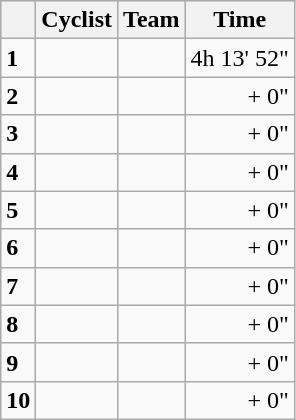<table class="wikitable">
<tr style="background:#ccccff;">
<th></th>
<th>Cyclist</th>
<th>Team</th>
<th>Time</th>
</tr>
<tr>
<td><strong>1</strong></td>
<td><strong></strong></td>
<td><strong></strong></td>
<td align=right>4h 13' 52"</td>
</tr>
<tr>
<td><strong>2</strong></td>
<td></td>
<td></td>
<td align=right>+ 0"</td>
</tr>
<tr>
<td><strong>3</strong></td>
<td></td>
<td></td>
<td align=right>+ 0"</td>
</tr>
<tr>
<td><strong>4</strong></td>
<td></td>
<td></td>
<td align=right>+ 0"</td>
</tr>
<tr>
<td><strong>5</strong></td>
<td></td>
<td></td>
<td align=right>+ 0"</td>
</tr>
<tr>
<td><strong>6</strong></td>
<td></td>
<td></td>
<td align=right>+ 0"</td>
</tr>
<tr>
<td><strong>7</strong></td>
<td></td>
<td></td>
<td align=right>+ 0"</td>
</tr>
<tr>
<td><strong>8</strong></td>
<td></td>
<td></td>
<td align=right>+ 0"</td>
</tr>
<tr>
<td><strong>9</strong></td>
<td></td>
<td></td>
<td align=right>+ 0"</td>
</tr>
<tr>
<td><strong>10</strong></td>
<td></td>
<td></td>
<td align=right>+ 0"</td>
</tr>
</table>
